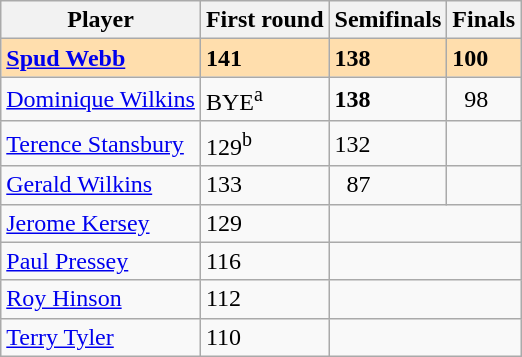<table class="wikitable">
<tr>
<th>Player</th>
<th>First round</th>
<th>Semifinals</th>
<th>Finals</th>
</tr>
<tr style="background: #ffdead;">
<td><strong><a href='#'>Spud Webb</a></strong> </td>
<td><strong>141</strong> </td>
<td><strong>138</strong> </td>
<td><strong>100</strong> </td>
</tr>
<tr>
<td><a href='#'>Dominique Wilkins</a> </td>
<td>BYE<sup>a</sup></td>
<td><strong>138</strong> </td>
<td>  98 </td>
</tr>
<tr>
<td><a href='#'>Terence Stansbury</a> </td>
<td>129<sup>b</sup> </td>
<td>132 </td>
<td></td>
</tr>
<tr>
<td><a href='#'>Gerald Wilkins</a> </td>
<td>133 </td>
<td>  87 </td>
<td></td>
</tr>
<tr>
<td><a href='#'>Jerome Kersey</a> </td>
<td>129 </td>
<td colspan=2></td>
</tr>
<tr>
<td><a href='#'>Paul Pressey</a> </td>
<td>116 </td>
<td colspan=2></td>
</tr>
<tr>
<td><a href='#'>Roy Hinson</a> </td>
<td>112 </td>
<td colspan=2></td>
</tr>
<tr>
<td><a href='#'>Terry Tyler</a> </td>
<td>110 </td>
<td colspan=2></td>
</tr>
</table>
